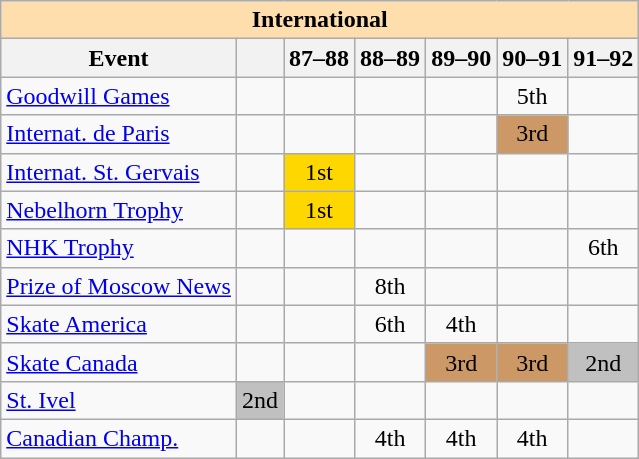<table class="wikitable" style="text-align:center">
<tr>
<th style="background-color: #ffdead; " colspan=7 align=center>International</th>
</tr>
<tr>
<th>Event</th>
<th></th>
<th>87–88</th>
<th>88–89</th>
<th>89–90</th>
<th>90–91</th>
<th>91–92</th>
</tr>
<tr>
<td align=left><a href='#'>Goodwill Games</a></td>
<td></td>
<td></td>
<td></td>
<td></td>
<td>5th</td>
<td></td>
</tr>
<tr>
<td align=left><a href='#'>Internat. de Paris</a></td>
<td></td>
<td></td>
<td></td>
<td></td>
<td bgcolor=cc9966>3rd</td>
<td></td>
</tr>
<tr>
<td align=left><a href='#'>Internat. St. Gervais</a></td>
<td></td>
<td bgcolor=gold>1st</td>
<td></td>
<td></td>
<td></td>
<td></td>
</tr>
<tr>
<td align=left><a href='#'>Nebelhorn Trophy</a></td>
<td></td>
<td bgcolor=gold>1st</td>
<td></td>
<td></td>
<td></td>
<td></td>
</tr>
<tr>
<td align=left><a href='#'>NHK Trophy</a></td>
<td></td>
<td></td>
<td></td>
<td></td>
<td></td>
<td>6th</td>
</tr>
<tr>
<td align=left><a href='#'>Prize of Moscow News</a></td>
<td></td>
<td></td>
<td>8th</td>
<td></td>
<td></td>
<td></td>
</tr>
<tr>
<td align=left><a href='#'>Skate America</a></td>
<td></td>
<td></td>
<td>6th</td>
<td>4th</td>
<td></td>
<td></td>
</tr>
<tr>
<td align=left><a href='#'>Skate Canada</a></td>
<td></td>
<td></td>
<td></td>
<td bgcolor=cc9966>3rd</td>
<td bgcolor=cc9966>3rd</td>
<td bgcolor=silver>2nd</td>
</tr>
<tr>
<td align=left><a href='#'>St. Ivel</a></td>
<td bgcolor=silver>2nd</td>
<td></td>
<td></td>
<td></td>
<td></td>
<td></td>
</tr>
<tr>
<td align=left><a href='#'>Canadian Champ.</a></td>
<td></td>
<td></td>
<td>4th</td>
<td>4th</td>
<td>4th</td>
<td></td>
</tr>
</table>
